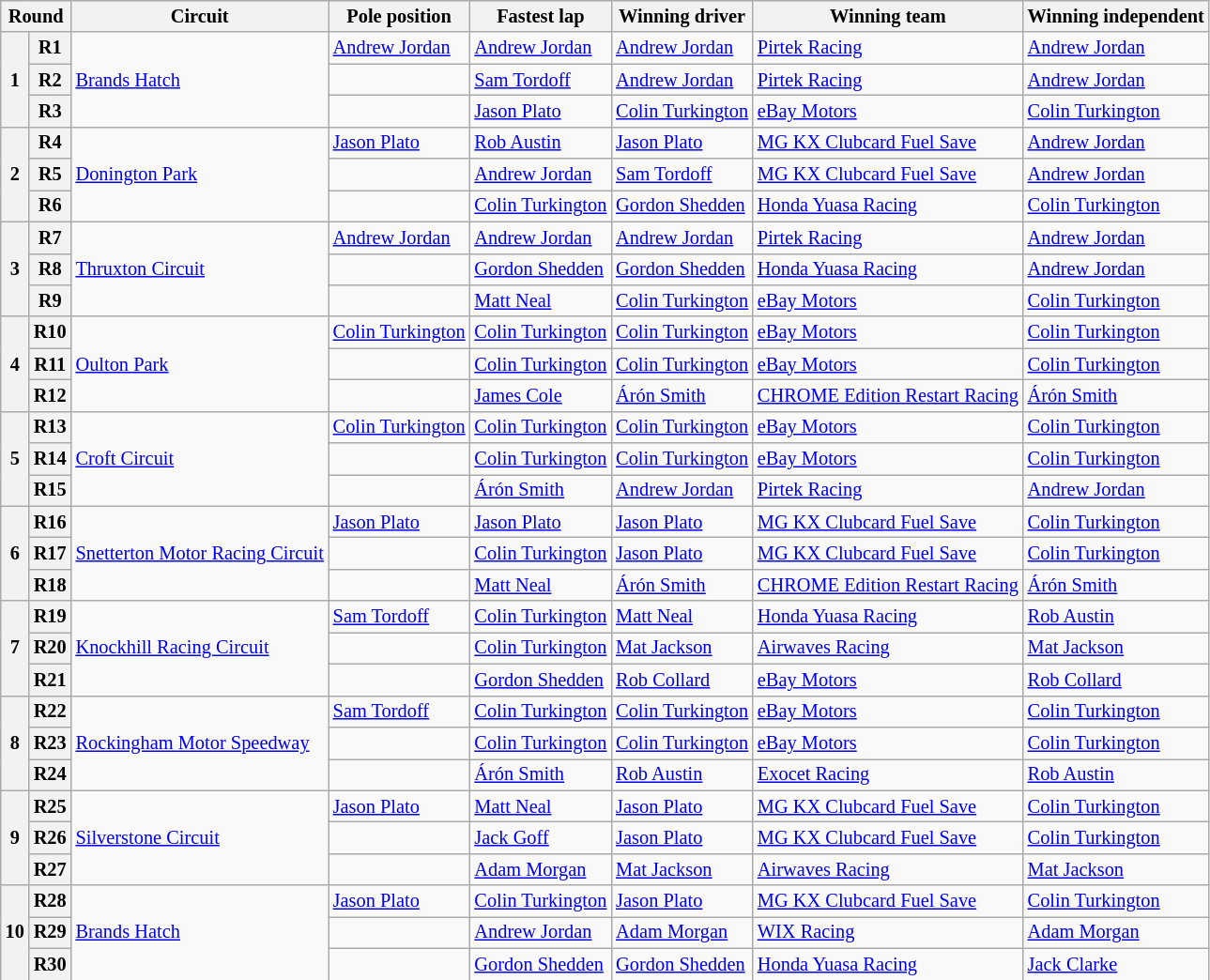<table class="wikitable" style="font-size: 85%">
<tr>
<th colspan=2>Round</th>
<th>Circuit</th>
<th>Pole position</th>
<th>Fastest lap</th>
<th>Winning driver</th>
<th>Winning team</th>
<th nowrap>Winning independent</th>
</tr>
<tr>
<th rowspan=3>1</th>
<th>R1</th>
<td rowspan=3><a href='#'>Brands Hatch</a></td>
<td> <a href='#'>Andrew Jordan</a></td>
<td> <a href='#'>Andrew Jordan</a></td>
<td> <a href='#'>Andrew Jordan</a></td>
<td> <a href='#'>Pirtek Racing</a></td>
<td> <a href='#'>Andrew Jordan</a></td>
</tr>
<tr>
<th>R2</th>
<td></td>
<td> <a href='#'>Sam Tordoff</a></td>
<td> <a href='#'>Andrew Jordan</a></td>
<td> <a href='#'>Pirtek Racing</a></td>
<td> <a href='#'>Andrew Jordan</a></td>
</tr>
<tr>
<th>R3</th>
<td></td>
<td> <a href='#'>Jason Plato</a></td>
<td> <a href='#'>Colin Turkington</a></td>
<td> <a href='#'>eBay Motors</a></td>
<td> <a href='#'>Colin Turkington</a></td>
</tr>
<tr>
<th rowspan=3>2</th>
<th>R4</th>
<td rowspan=3><a href='#'>Donington Park</a></td>
<td> <a href='#'>Jason Plato</a></td>
<td> <a href='#'>Rob Austin</a></td>
<td> <a href='#'>Jason Plato</a></td>
<td> <a href='#'>MG KX Clubcard Fuel Save</a></td>
<td> <a href='#'>Andrew Jordan</a></td>
</tr>
<tr>
<th>R5</th>
<td></td>
<td> <a href='#'>Andrew Jordan</a></td>
<td> <a href='#'>Sam Tordoff</a></td>
<td> <a href='#'>MG KX Clubcard Fuel Save</a></td>
<td> <a href='#'>Andrew Jordan</a></td>
</tr>
<tr>
<th>R6</th>
<td></td>
<td> <a href='#'>Colin Turkington</a></td>
<td> <a href='#'>Gordon Shedden</a></td>
<td> <a href='#'>Honda Yuasa Racing</a></td>
<td> <a href='#'>Colin Turkington</a></td>
</tr>
<tr>
<th rowspan=3>3</th>
<th>R7</th>
<td rowspan=3><a href='#'>Thruxton Circuit</a></td>
<td> <a href='#'>Andrew Jordan</a></td>
<td> <a href='#'>Andrew Jordan</a></td>
<td> <a href='#'>Andrew Jordan</a></td>
<td> <a href='#'>Pirtek Racing</a></td>
<td> <a href='#'>Andrew Jordan</a></td>
</tr>
<tr>
<th>R8</th>
<td></td>
<td nowrap> <a href='#'>Gordon Shedden</a></td>
<td nowrap> <a href='#'>Gordon Shedden</a></td>
<td> <a href='#'>Honda Yuasa Racing</a></td>
<td> <a href='#'>Andrew Jordan</a></td>
</tr>
<tr>
<th>R9</th>
<td></td>
<td> <a href='#'>Matt Neal</a></td>
<td> <a href='#'>Colin Turkington</a></td>
<td> <a href='#'>eBay Motors</a></td>
<td> <a href='#'>Colin Turkington</a></td>
</tr>
<tr>
<th rowspan=3>4</th>
<th>R10</th>
<td rowspan=3><a href='#'>Oulton Park</a></td>
<td> <a href='#'>Colin Turkington</a></td>
<td> <a href='#'>Colin Turkington</a></td>
<td> <a href='#'>Colin Turkington</a></td>
<td> <a href='#'>eBay Motors</a></td>
<td> <a href='#'>Colin Turkington</a></td>
</tr>
<tr>
<th>R11</th>
<td></td>
<td> <a href='#'>Colin Turkington</a></td>
<td> <a href='#'>Colin Turkington</a></td>
<td> <a href='#'>eBay Motors</a></td>
<td> <a href='#'>Colin Turkington</a></td>
</tr>
<tr>
<th>R12</th>
<td></td>
<td> <a href='#'>James Cole</a></td>
<td> <a href='#'>Árón Smith</a></td>
<td nowrap> <a href='#'>CHROME Edition Restart Racing</a></td>
<td> <a href='#'>Árón Smith</a></td>
</tr>
<tr>
<th rowspan=3>5</th>
<th>R13</th>
<td rowspan=3><a href='#'>Croft Circuit</a></td>
<td nowrap> <a href='#'>Colin Turkington</a></td>
<td> <a href='#'>Colin Turkington</a></td>
<td> <a href='#'>Colin Turkington</a></td>
<td> <a href='#'>eBay Motors</a></td>
<td> <a href='#'>Colin Turkington</a></td>
</tr>
<tr>
<th>R14</th>
<td></td>
<td> <a href='#'>Colin Turkington</a></td>
<td> <a href='#'>Colin Turkington</a></td>
<td> <a href='#'>eBay Motors</a></td>
<td> <a href='#'>Colin Turkington</a></td>
</tr>
<tr>
<th>R15</th>
<td></td>
<td> <a href='#'>Árón Smith</a></td>
<td> <a href='#'>Andrew Jordan</a></td>
<td> <a href='#'>Pirtek Racing</a></td>
<td> <a href='#'>Andrew Jordan</a></td>
</tr>
<tr>
<th rowspan=3>6</th>
<th>R16</th>
<td rowspan=3 nowrap><a href='#'>Snetterton Motor Racing Circuit</a></td>
<td> <a href='#'>Jason Plato</a></td>
<td> <a href='#'>Jason Plato</a></td>
<td> <a href='#'>Jason Plato</a></td>
<td> <a href='#'>MG KX Clubcard Fuel Save</a></td>
<td> <a href='#'>Colin Turkington</a></td>
</tr>
<tr>
<th>R17</th>
<td></td>
<td> <a href='#'>Colin Turkington</a></td>
<td> <a href='#'>Jason Plato</a></td>
<td> <a href='#'>MG KX Clubcard Fuel Save</a></td>
<td> <a href='#'>Colin Turkington</a></td>
</tr>
<tr>
<th>R18</th>
<td></td>
<td> <a href='#'>Matt Neal</a></td>
<td> <a href='#'>Árón Smith</a></td>
<td> <a href='#'>CHROME Edition Restart Racing</a></td>
<td> <a href='#'>Árón Smith</a></td>
</tr>
<tr>
<th rowspan=3>7</th>
<th>R19</th>
<td rowspan=3><a href='#'>Knockhill Racing Circuit</a></td>
<td> <a href='#'>Sam Tordoff</a></td>
<td> <a href='#'>Colin Turkington</a></td>
<td> <a href='#'>Matt Neal</a></td>
<td> <a href='#'>Honda Yuasa Racing</a></td>
<td> <a href='#'>Rob Austin</a></td>
</tr>
<tr>
<th>R20</th>
<td></td>
<td> <a href='#'>Colin Turkington</a></td>
<td> <a href='#'>Mat Jackson</a></td>
<td> <a href='#'>Airwaves Racing</a></td>
<td> <a href='#'>Mat Jackson</a></td>
</tr>
<tr>
<th>R21</th>
<td></td>
<td> <a href='#'>Gordon Shedden</a></td>
<td> <a href='#'>Rob Collard</a></td>
<td> <a href='#'>eBay Motors</a></td>
<td> <a href='#'>Rob Collard</a></td>
</tr>
<tr>
<th rowspan=3>8</th>
<th>R22</th>
<td rowspan=3><a href='#'>Rockingham Motor Speedway</a></td>
<td> <a href='#'>Sam Tordoff</a></td>
<td> <a href='#'>Colin Turkington</a></td>
<td> <a href='#'>Colin Turkington</a></td>
<td> <a href='#'>eBay Motors</a></td>
<td> <a href='#'>Colin Turkington</a></td>
</tr>
<tr>
<th>R23</th>
<td></td>
<td> <a href='#'>Colin Turkington</a></td>
<td> <a href='#'>Colin Turkington</a></td>
<td> <a href='#'>eBay Motors</a></td>
<td> <a href='#'>Colin Turkington</a></td>
</tr>
<tr>
<th>R24</th>
<td></td>
<td> <a href='#'>Árón Smith</a></td>
<td> <a href='#'>Rob Austin</a></td>
<td> <a href='#'>Exocet Racing</a></td>
<td> <a href='#'>Rob Austin</a></td>
</tr>
<tr>
<th rowspan=3>9</th>
<th>R25</th>
<td rowspan=3><a href='#'>Silverstone Circuit</a></td>
<td> <a href='#'>Jason Plato</a></td>
<td> <a href='#'>Matt Neal</a></td>
<td> <a href='#'>Jason Plato</a></td>
<td> <a href='#'>MG KX Clubcard Fuel Save</a></td>
<td> <a href='#'>Colin Turkington</a></td>
</tr>
<tr>
<th>R26</th>
<td></td>
<td> <a href='#'>Jack Goff</a></td>
<td> <a href='#'>Jason Plato</a></td>
<td> <a href='#'>MG KX Clubcard Fuel Save</a></td>
<td> <a href='#'>Colin Turkington</a></td>
</tr>
<tr>
<th>R27</th>
<td></td>
<td> <a href='#'>Adam Morgan</a></td>
<td> <a href='#'>Mat Jackson</a></td>
<td> <a href='#'>Airwaves Racing</a></td>
<td> <a href='#'>Mat Jackson</a></td>
</tr>
<tr>
<th rowspan=3>10</th>
<th>R28</th>
<td rowspan=3><a href='#'>Brands Hatch</a></td>
<td> <a href='#'>Jason Plato</a></td>
<td> <a href='#'>Colin Turkington</a></td>
<td> <a href='#'>Jason Plato</a></td>
<td> <a href='#'>MG KX Clubcard Fuel Save</a></td>
<td> <a href='#'>Colin Turkington</a></td>
</tr>
<tr>
<th>R29</th>
<td></td>
<td> <a href='#'>Andrew Jordan</a></td>
<td nowrap> <a href='#'>Adam Morgan</a></td>
<td> <a href='#'>WIX Racing</a></td>
<td> <a href='#'>Adam Morgan</a></td>
</tr>
<tr>
<th>R30</th>
<td></td>
<td> <a href='#'>Gordon Shedden</a></td>
<td> <a href='#'>Gordon Shedden</a></td>
<td> <a href='#'>Honda Yuasa Racing</a></td>
<td> <a href='#'>Jack Clarke</a></td>
</tr>
</table>
